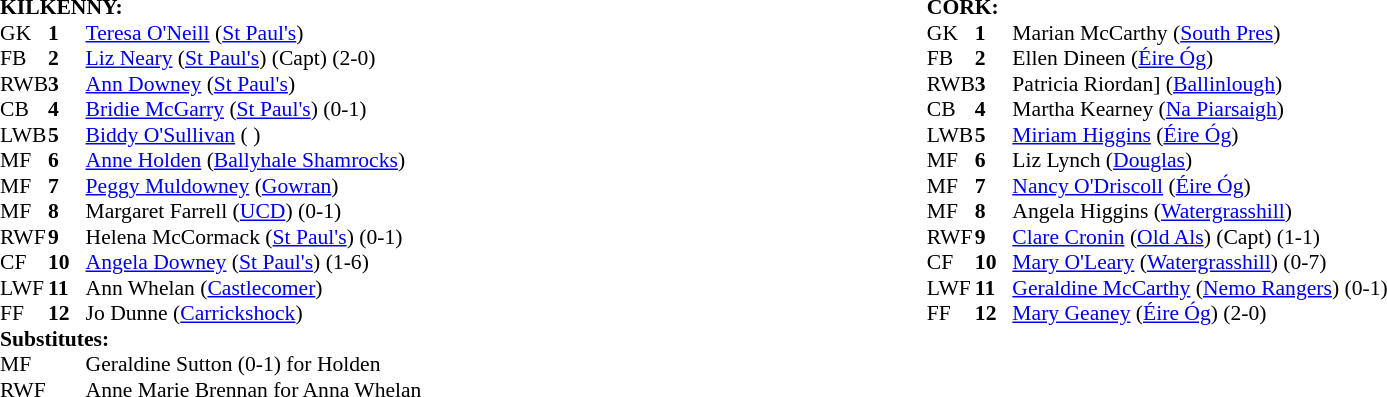<table width="100%">
<tr>
<td valign="top" width="50%"><br><table style="font-size: 90%" cellspacing="0" cellpadding="0" align=center>
<tr>
<td colspan="4"><strong>KILKENNY:</strong></td>
</tr>
<tr>
<th width="25"></th>
<th width="25"></th>
</tr>
<tr>
<td>GK</td>
<td><strong>1</strong></td>
<td><a href='#'>Teresa O'Neill</a> (<a href='#'>St Paul's</a>)</td>
</tr>
<tr>
<td>FB</td>
<td><strong>2</strong></td>
<td><a href='#'>Liz Neary</a> (<a href='#'>St Paul's</a>) (Capt) (2-0)</td>
</tr>
<tr>
<td>RWB</td>
<td><strong>3</strong></td>
<td><a href='#'>Ann Downey</a> (<a href='#'>St Paul's</a>)</td>
</tr>
<tr>
<td>CB</td>
<td><strong>4</strong></td>
<td><a href='#'>Bridie McGarry</a> (<a href='#'>St Paul's</a>) (0-1)</td>
</tr>
<tr>
<td>LWB</td>
<td><strong>5</strong></td>
<td><a href='#'>Biddy O'Sullivan</a> ( )</td>
</tr>
<tr>
<td>MF</td>
<td><strong>6</strong></td>
<td><a href='#'>Anne Holden</a> (<a href='#'>Ballyhale Shamrocks</a>)</td>
</tr>
<tr>
<td>MF</td>
<td><strong>7</strong></td>
<td><a href='#'>Peggy Muldowney</a> (<a href='#'>Gowran</a>)</td>
</tr>
<tr>
<td>MF</td>
<td><strong>8</strong></td>
<td>Margaret Farrell (<a href='#'>UCD</a>) (0-1)</td>
</tr>
<tr>
<td>RWF</td>
<td><strong>9</strong></td>
<td>Helena McCormack (<a href='#'>St Paul's</a>) (0-1)</td>
</tr>
<tr>
<td>CF</td>
<td><strong>10</strong></td>
<td><a href='#'>Angela Downey</a> (<a href='#'>St Paul's</a>) (1-6)</td>
</tr>
<tr>
<td>LWF</td>
<td><strong>11</strong></td>
<td>Ann Whelan (<a href='#'>Castlecomer</a>) </td>
</tr>
<tr>
<td>FF</td>
<td><strong>12</strong></td>
<td>Jo Dunne (<a href='#'>Carrickshock</a>)</td>
</tr>
<tr>
<td colspan=4><strong>Substitutes:</strong></td>
</tr>
<tr>
<td>MF</td>
<td></td>
<td>Geraldine Sutton (0-1) for Holden </td>
</tr>
<tr>
<td>RWF</td>
<td></td>
<td>Anne Marie Brennan for Anna Whelan </td>
</tr>
<tr>
</tr>
</table>
</td>
<td valign="top" width="50%"><br><table style="font-size: 90%" cellspacing="0" cellpadding="0" align=center>
<tr>
<td colspan="4"><strong>CORK:</strong></td>
</tr>
<tr>
<th width="25"></th>
<th width="25"></th>
</tr>
<tr>
<td>GK</td>
<td><strong>1</strong></td>
<td>Marian McCarthy (<a href='#'>South Pres</a>)</td>
</tr>
<tr>
<td>FB</td>
<td><strong>2</strong></td>
<td>Ellen Dineen (<a href='#'>Éire Óg</a>)</td>
</tr>
<tr>
<td>RWB</td>
<td><strong>3</strong></td>
<td>Patricia Riordan] (<a href='#'>Ballinlough</a>)</td>
</tr>
<tr>
<td>CB</td>
<td><strong>4</strong></td>
<td>Martha Kearney (<a href='#'>Na Piarsaigh</a>)</td>
</tr>
<tr>
<td>LWB</td>
<td><strong>5</strong></td>
<td><a href='#'>Miriam Higgins</a> (<a href='#'>Éire Óg</a>)</td>
</tr>
<tr>
<td>MF</td>
<td><strong>6</strong></td>
<td>Liz Lynch (<a href='#'>Douglas</a>)</td>
</tr>
<tr>
<td>MF</td>
<td><strong>7</strong></td>
<td><a href='#'>Nancy O'Driscoll</a> (<a href='#'>Éire Óg</a>)</td>
</tr>
<tr>
<td>MF</td>
<td><strong>8</strong></td>
<td>Angela Higgins (<a href='#'>Watergrasshill</a>)</td>
</tr>
<tr>
<td>RWF</td>
<td><strong>9</strong></td>
<td><a href='#'>Clare Cronin</a> (<a href='#'>Old Als</a>) (Capt) (1-1)</td>
</tr>
<tr>
<td>CF</td>
<td><strong>10</strong></td>
<td><a href='#'>Mary O'Leary</a> (<a href='#'>Watergrasshill</a>) (0-7)</td>
</tr>
<tr>
<td>LWF</td>
<td><strong>11</strong></td>
<td><a href='#'>Geraldine McCarthy</a> (<a href='#'>Nemo Rangers</a>) (0-1)</td>
</tr>
<tr>
<td>FF</td>
<td><strong>12</strong></td>
<td><a href='#'>Mary Geaney</a> (<a href='#'>Éire Óg</a>) (2-0)</td>
</tr>
<tr>
</tr>
</table>
</td>
</tr>
</table>
